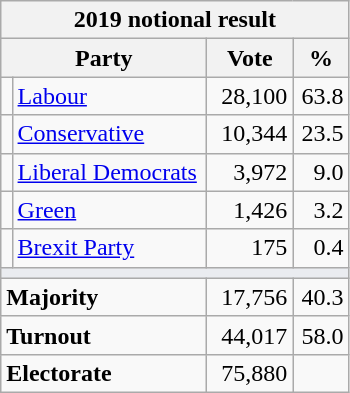<table class="wikitable">
<tr>
<th colspan="4">2019 notional result  </th>
</tr>
<tr>
<th bgcolor="#DDDDFF" width="130px" colspan="2">Party</th>
<th bgcolor="#DDDDFF" width="50px">Vote</th>
<th bgcolor="#DDDDFF" width="30px">%</th>
</tr>
<tr>
<td></td>
<td><a href='#'>Labour</a></td>
<td align=right>28,100</td>
<td align=right>63.8</td>
</tr>
<tr>
<td></td>
<td><a href='#'>Conservative</a></td>
<td align=right>10,344</td>
<td align=right>23.5</td>
</tr>
<tr>
<td></td>
<td><a href='#'>Liberal Democrats</a></td>
<td align=right>3,972</td>
<td align=right>9.0</td>
</tr>
<tr>
<td></td>
<td><a href='#'>Green</a></td>
<td align=right>1,426</td>
<td align=right>3.2</td>
</tr>
<tr>
<td></td>
<td><a href='#'>Brexit Party</a></td>
<td align=right>175</td>
<td align=right>0.4</td>
</tr>
<tr>
<td colspan="4" bgcolor="#EAECF0"></td>
</tr>
<tr>
<td colspan="2"><strong>Majority</strong></td>
<td align=right>17,756</td>
<td align=right>40.3</td>
</tr>
<tr>
<td colspan="2"><strong>Turnout</strong></td>
<td align=right>44,017</td>
<td align=right>58.0</td>
</tr>
<tr>
<td colspan="2"><strong>Electorate</strong></td>
<td align=right>75,880</td>
</tr>
</table>
